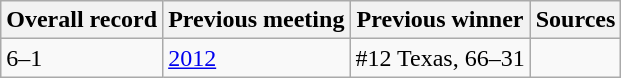<table class="wikitable">
<tr>
<th>Overall record</th>
<th>Previous meeting</th>
<th>Previous winner</th>
<th>Sources</th>
</tr>
<tr>
<td>6–1</td>
<td><a href='#'>2012</a></td>
<td>#12 Texas, 66–31</td>
<td></td>
</tr>
</table>
